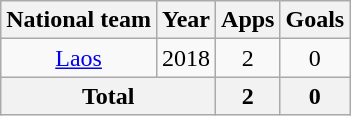<table class="wikitable" style="text-align:center">
<tr>
<th>National team</th>
<th>Year</th>
<th>Apps</th>
<th>Goals</th>
</tr>
<tr>
<td rowspan="1"><a href='#'>Laos</a></td>
<td>2018</td>
<td>2</td>
<td>0</td>
</tr>
<tr>
<th colspan=2>Total</th>
<th>2</th>
<th>0</th>
</tr>
</table>
